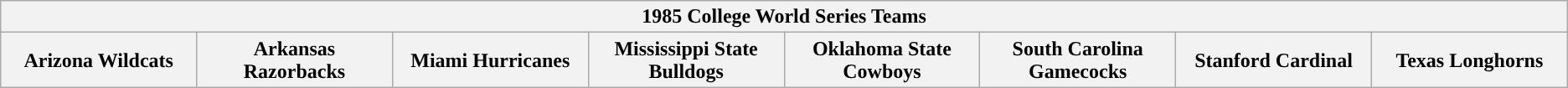<table class="wikitable">
<tr>
<th colspan=8>1985 College World Series Teams</th>
</tr>
<tr>
<th style="width: 10%; ">Arizona Wildcats</th>
<th style="width: 10%; ">Arkansas Razorbacks</th>
<th style="width: 10%; ">Miami Hurricanes</th>
<th style="width: 10%; ">Mississippi State Bulldogs</th>
<th style="width: 10%; ">Oklahoma State Cowboys</th>
<th style="width: 10%; ">South Carolina Gamecocks</th>
<th style="width: 10%; ">Stanford Cardinal</th>
<th style="width: 10%; ">Texas Longhorns</th>
</tr>
</table>
